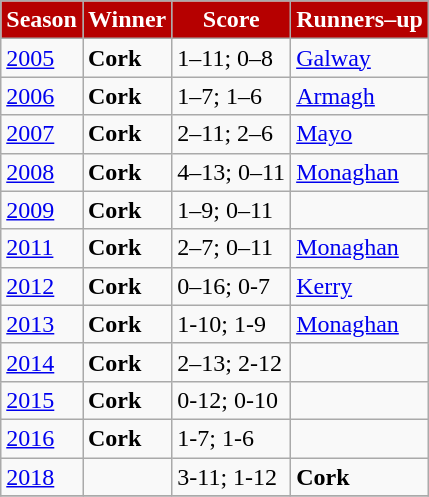<table class="wikitable collapsible" border="1">
<tr>
<th style="background:#B60000;color:white;">Season</th>
<th style="background:#B60000;color:white;">Winner</th>
<th style="background:#B60000;color:white;">Score</th>
<th style="background:#B60000;color:white;">Runners–up</th>
</tr>
<tr>
<td><a href='#'>2005</a></td>
<td><strong>Cork</strong></td>
<td>1–11; 0–8</td>
<td><a href='#'>Galway</a></td>
</tr>
<tr>
<td><a href='#'>2006</a></td>
<td><strong>Cork</strong></td>
<td>1–7; 1–6</td>
<td><a href='#'>Armagh</a></td>
</tr>
<tr>
<td><a href='#'>2007</a></td>
<td><strong>Cork</strong></td>
<td>2–11; 2–6</td>
<td><a href='#'>Mayo</a></td>
</tr>
<tr>
<td><a href='#'>2008</a></td>
<td><strong>Cork</strong></td>
<td>4–13; 0–11</td>
<td><a href='#'>Monaghan</a></td>
</tr>
<tr>
<td><a href='#'>2009</a></td>
<td><strong>Cork</strong></td>
<td>1–9; 0–11</td>
<td></td>
</tr>
<tr>
<td><a href='#'>2011</a></td>
<td><strong>Cork</strong></td>
<td>2–7; 0–11</td>
<td><a href='#'>Monaghan</a></td>
</tr>
<tr>
<td><a href='#'>2012</a></td>
<td><strong>Cork</strong></td>
<td>0–16; 0-7</td>
<td><a href='#'>Kerry</a></td>
</tr>
<tr>
<td><a href='#'>2013</a></td>
<td><strong>Cork</strong></td>
<td>1-10; 1-9</td>
<td><a href='#'>Monaghan</a></td>
</tr>
<tr>
<td><a href='#'>2014</a></td>
<td><strong>Cork</strong></td>
<td>2–13; 2-12</td>
<td></td>
</tr>
<tr>
<td><a href='#'>2015</a></td>
<td><strong>Cork</strong></td>
<td>0-12; 0-10</td>
<td></td>
</tr>
<tr>
<td><a href='#'>2016</a></td>
<td><strong>Cork</strong></td>
<td>1-7; 1-6</td>
<td></td>
</tr>
<tr>
<td><a href='#'>2018</a></td>
<td></td>
<td>3-11; 1-12</td>
<td><strong>Cork</strong></td>
</tr>
<tr>
</tr>
</table>
